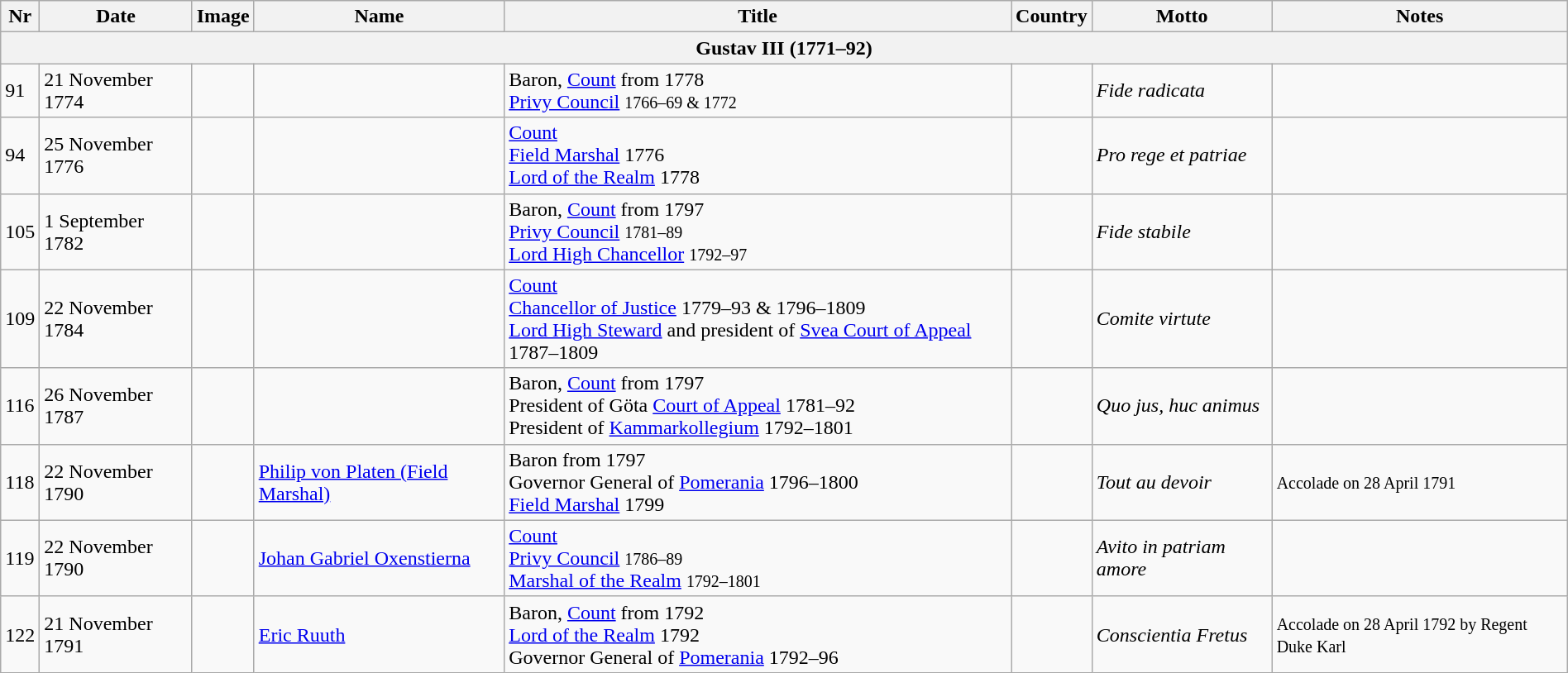<table class="wikitable" width=100%>
<tr>
<th>Nr</th>
<th>Date</th>
<th>Image</th>
<th>Name</th>
<th>Title</th>
<th>Country</th>
<th>Motto</th>
<th>Notes</th>
</tr>
<tr>
<th colspan=8>Gustav III (1771–92)</th>
</tr>
<tr>
<td>91</td>
<td>21 November 1774</td>
<td></td>
<td></td>
<td>Baron, <a href='#'>Count</a> from 1778<br><a href='#'>Privy Council</a> <small>1766–69 & 1772</small></td>
<td></td>
<td><em>Fide radicata</em></td>
<td></td>
</tr>
<tr>
<td>94</td>
<td>25 November 1776</td>
<td></td>
<td></td>
<td><a href='#'>Count</a><br><a href='#'>Field Marshal</a> 1776<br><a href='#'>Lord of the Realm</a> 1778</td>
<td></td>
<td><em>Pro rege et patriae</em></td>
<td></td>
</tr>
<tr>
<td>105</td>
<td>1 September 1782</td>
<td></td>
<td></td>
<td>Baron, <a href='#'>Count</a> from 1797<br><a href='#'>Privy Council</a> <small>1781–89</small><br><a href='#'>Lord High Chancellor</a> <small>1792–97</small></td>
<td></td>
<td><em>Fide stabile</em></td>
<td></td>
</tr>
<tr>
<td>109</td>
<td>22 November 1784</td>
<td></td>
<td></td>
<td><a href='#'>Count</a><br><a href='#'>Chancellor of Justice</a> 1779–93 & 1796–1809<br><a href='#'>Lord High Steward</a> and president of <a href='#'>Svea Court of Appeal</a> 1787–1809</td>
<td></td>
<td><em>Comite virtute</em></td>
<td></td>
</tr>
<tr>
<td>116</td>
<td>26 November 1787</td>
<td></td>
<td></td>
<td>Baron, <a href='#'>Count</a> from 1797<br>President of Göta <a href='#'>Court of Appeal</a> 1781–92<br>President of <a href='#'>Kammarkollegium</a> 1792–1801</td>
<td></td>
<td><em>Quo jus, huc animus</em></td>
<td></td>
</tr>
<tr>
<td>118</td>
<td>22 November 1790</td>
<td></td>
<td><a href='#'>Philip von Platen (Field Marshal)</a></td>
<td>Baron from 1797<br>Governor General of <a href='#'>Pomerania</a> 1796–1800<br><a href='#'>Field Marshal</a> 1799</td>
<td></td>
<td><em>Tout au devoir</em></td>
<td><small>Accolade on 28 April 1791</small></td>
</tr>
<tr>
<td>119</td>
<td>22 November 1790</td>
<td></td>
<td><a href='#'>Johan Gabriel Oxenstierna</a></td>
<td><a href='#'>Count</a><br><a href='#'>Privy Council</a> <small>1786–89</small><br><a href='#'>Marshal of the Realm</a> <small>1792–1801</small></td>
<td></td>
<td><em>Avito in patriam amore</em></td>
<td></td>
</tr>
<tr>
<td>122</td>
<td>21 November 1791</td>
<td></td>
<td><a href='#'>Eric Ruuth</a></td>
<td>Baron, <a href='#'>Count</a> from 1792<br><a href='#'>Lord of the Realm</a> 1792<br>Governor General of <a href='#'>Pomerania</a> 1792–96</td>
<td></td>
<td><em>Conscientia Fretus</em></td>
<td><small>Accolade on 28 April 1792 by Regent Duke Karl</small></td>
</tr>
</table>
